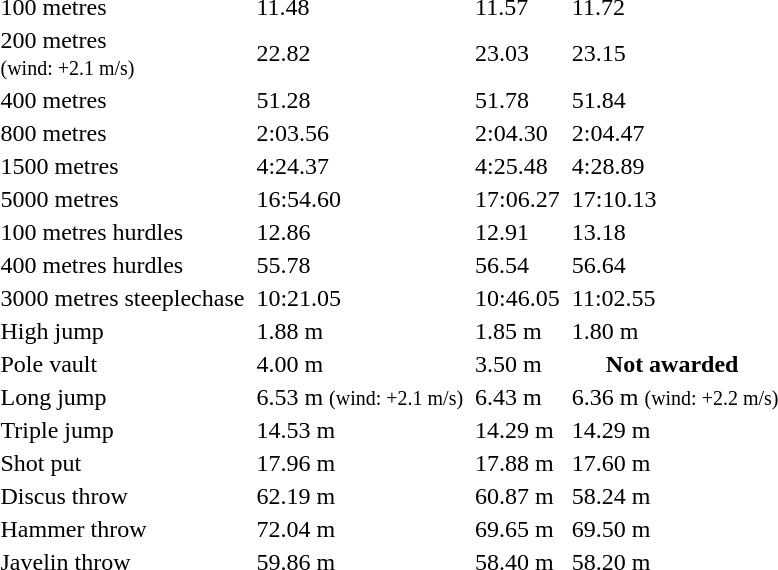<table>
<tr>
<td>100 metres</td>
<td></td>
<td>11.48</td>
<td></td>
<td>11.57</td>
<td></td>
<td>11.72</td>
</tr>
<tr>
<td>200 metres<br><small>(wind: +2.1 m/s)</small></td>
<td></td>
<td>22.82</td>
<td></td>
<td>23.03</td>
<td></td>
<td>23.15</td>
</tr>
<tr>
<td>400 metres</td>
<td></td>
<td>51.28</td>
<td></td>
<td>51.78</td>
<td></td>
<td>51.84</td>
</tr>
<tr>
<td>800 metres</td>
<td></td>
<td>2:03.56</td>
<td></td>
<td>2:04.30</td>
<td></td>
<td>2:04.47</td>
</tr>
<tr>
<td>1500 metres</td>
<td></td>
<td>4:24.37</td>
<td></td>
<td>4:25.48</td>
<td></td>
<td>4:28.89</td>
</tr>
<tr>
<td>5000 metres</td>
<td></td>
<td>16:54.60</td>
<td></td>
<td>17:06.27</td>
<td></td>
<td>17:10.13</td>
</tr>
<tr>
<td>100 metres hurdles</td>
<td></td>
<td>12.86</td>
<td></td>
<td>12.91</td>
<td></td>
<td>13.18</td>
</tr>
<tr>
<td>400 metres hurdles</td>
<td></td>
<td>55.78</td>
<td></td>
<td>56.54</td>
<td></td>
<td>56.64</td>
</tr>
<tr>
<td>3000 metres steeplechase</td>
<td></td>
<td>10:21.05</td>
<td></td>
<td>10:46.05</td>
<td></td>
<td>11:02.55</td>
</tr>
<tr>
<td>High jump</td>
<td></td>
<td>1.88 m</td>
<td></td>
<td>1.85 m</td>
<td></td>
<td>1.80 m</td>
</tr>
<tr>
<td>Pole vault</td>
<td></td>
<td>4.00 m</td>
<td></td>
<td>3.50 m</td>
<th colspan=2>Not awarded</th>
</tr>
<tr>
<td>Long jump</td>
<td></td>
<td>6.53 m <small>(wind: +2.1 m/s)</small></td>
<td></td>
<td>6.43 m</td>
<td></td>
<td>6.36 m <small>(wind: +2.2 m/s)</small></td>
</tr>
<tr>
<td>Triple jump</td>
<td></td>
<td>14.53 m</td>
<td></td>
<td>14.29 m</td>
<td></td>
<td>14.29 m</td>
</tr>
<tr>
<td>Shot put</td>
<td></td>
<td>17.96 m</td>
<td></td>
<td>17.88 m</td>
<td></td>
<td>17.60 m</td>
</tr>
<tr>
<td>Discus throw</td>
<td></td>
<td>62.19 m</td>
<td></td>
<td>60.87 m</td>
<td></td>
<td>58.24 m</td>
</tr>
<tr>
<td>Hammer throw</td>
<td></td>
<td>72.04 m</td>
<td></td>
<td>69.65 m</td>
<td></td>
<td>69.50 m</td>
</tr>
<tr>
<td>Javelin throw</td>
<td></td>
<td>59.86 m</td>
<td></td>
<td>58.40 m</td>
<td></td>
<td>58.20 m</td>
</tr>
</table>
